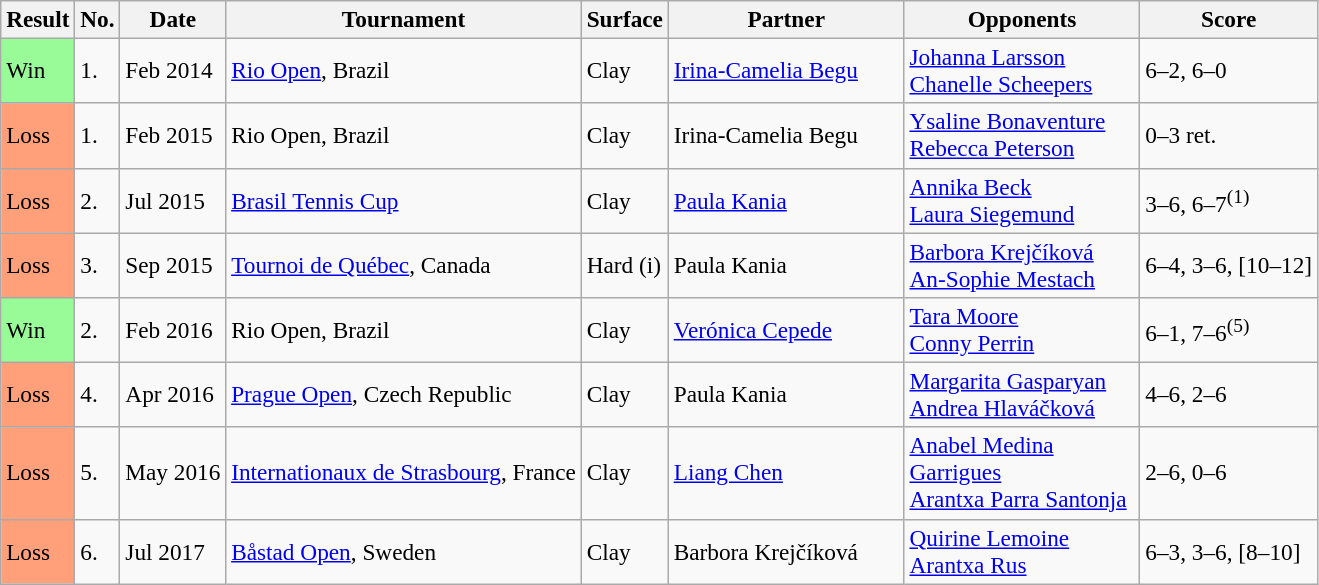<table class="sortable wikitable" style=font-size:97%>
<tr>
<th>Result</th>
<th>No.</th>
<th>Date</th>
<th>Tournament</th>
<th>Surface</th>
<th width=150>Partner</th>
<th width=150>Opponents</th>
<th class="unsortable">Score</th>
</tr>
<tr>
<td bgcolor=98FB98>Win</td>
<td>1.</td>
<td>Feb 2014</td>
<td><a href='#'>Rio Open</a>, Brazil</td>
<td>Clay</td>
<td> <a href='#'>Irina-Camelia Begu</a></td>
<td> <a href='#'>Johanna Larsson</a> <br>  <a href='#'>Chanelle Scheepers</a></td>
<td>6–2, 6–0</td>
</tr>
<tr>
<td bgcolor=FFA07A>Loss</td>
<td>1.</td>
<td>Feb 2015</td>
<td>Rio Open, Brazil</td>
<td>Clay</td>
<td> Irina-Camelia Begu</td>
<td> <a href='#'>Ysaline Bonaventure</a> <br>  <a href='#'>Rebecca Peterson</a></td>
<td>0–3 ret.</td>
</tr>
<tr>
<td bgcolor=FFA07A>Loss</td>
<td>2.</td>
<td>Jul 2015</td>
<td><a href='#'>Brasil Tennis Cup</a></td>
<td>Clay</td>
<td> <a href='#'>Paula Kania</a></td>
<td> <a href='#'>Annika Beck</a> <br>  <a href='#'>Laura Siegemund</a></td>
<td>3–6, 6–7<sup>(1)</sup></td>
</tr>
<tr>
<td bgcolor=FFA07A>Loss</td>
<td>3.</td>
<td>Sep 2015</td>
<td><a href='#'>Tournoi de Québec</a>, Canada</td>
<td>Hard (i)</td>
<td> Paula Kania</td>
<td> <a href='#'>Barbora Krejčíková</a> <br>  <a href='#'>An-Sophie Mestach</a></td>
<td>6–4, 3–6, [10–12]</td>
</tr>
<tr>
<td bgcolor=98FB98>Win</td>
<td>2.</td>
<td>Feb 2016</td>
<td>Rio Open, Brazil</td>
<td>Clay</td>
<td> <a href='#'>Verónica Cepede</a></td>
<td> <a href='#'>Tara Moore</a> <br>  <a href='#'>Conny Perrin</a></td>
<td>6–1, 7–6<sup>(5)</sup></td>
</tr>
<tr>
<td bgcolor=FFA07A>Loss</td>
<td>4.</td>
<td>Apr 2016</td>
<td><a href='#'>Prague Open</a>, Czech Republic</td>
<td>Clay</td>
<td> Paula Kania</td>
<td> <a href='#'>Margarita Gasparyan</a> <br>  <a href='#'>Andrea Hlaváčková</a></td>
<td>4–6, 2–6</td>
</tr>
<tr>
<td bgcolor=FFA07A>Loss</td>
<td>5.</td>
<td>May 2016</td>
<td><a href='#'>Internationaux de Strasbourg</a>, France</td>
<td>Clay</td>
<td> <a href='#'>Liang Chen</a></td>
<td> <a href='#'>Anabel Medina Garrigues</a> <br>  <a href='#'>Arantxa Parra Santonja</a></td>
<td>2–6, 0–6</td>
</tr>
<tr>
<td bgcolor=FFA07A>Loss</td>
<td>6.</td>
<td>Jul 2017</td>
<td><a href='#'>Båstad Open</a>, Sweden</td>
<td>Clay</td>
<td> Barbora Krejčíková</td>
<td> <a href='#'>Quirine Lemoine</a> <br>  <a href='#'>Arantxa Rus</a></td>
<td>6–3, 3–6, [8–10]</td>
</tr>
</table>
